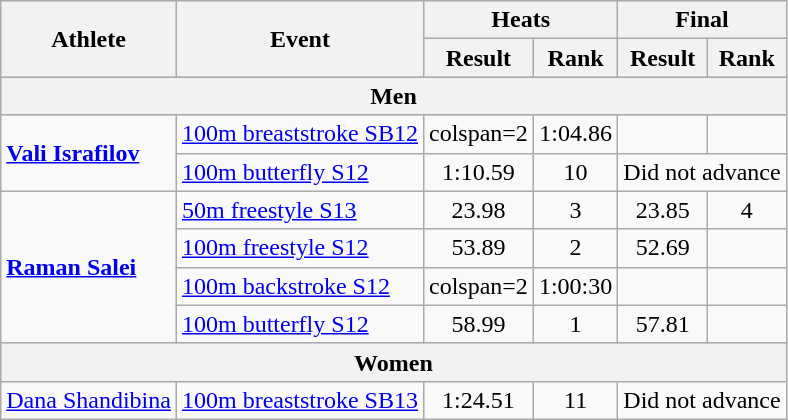<table class=wikitable style="font-size:100%">
<tr>
<th rowspan="2">Athlete</th>
<th rowspan="2">Event</th>
<th colspan="2">Heats</th>
<th colspan="2">Final</th>
</tr>
<tr>
<th>Result</th>
<th>Rank</th>
<th>Result</th>
<th>Rank</th>
</tr>
<tr style="background:#9acdff;">
<th colspan=6>Men</th>
</tr>
<tr align=center>
<td align=left rowspan=2><strong><a href='#'>Vali Israfilov</a></strong></td>
<td align=left><a href='#'>100m breaststroke SB12</a></td>
<td>colspan=2</td>
<td>1:04.86 <strong></strong></td>
<td></td>
</tr>
<tr align=center>
<td align=left><a href='#'>100m butterfly S12</a></td>
<td>1:10.59</td>
<td>10</td>
<td colspan=2>Did not advance</td>
</tr>
<tr align=center>
<td align=left rowspan=4><strong><a href='#'>Raman Salei</a></strong></td>
<td align=left><a href='#'>50m freestyle S13</a></td>
<td>23.98</td>
<td>3 <strong></strong></td>
<td>23.85</td>
<td>4</td>
</tr>
<tr align=center>
<td align=left><a href='#'>100m freestyle S12</a></td>
<td>53.89</td>
<td>2 <strong></strong></td>
<td>52.69</td>
<td></td>
</tr>
<tr align=center>
<td align=left><a href='#'>100m backstroke S12</a></td>
<td>colspan=2</td>
<td>1:00:30</td>
<td></td>
</tr>
<tr align=center>
<td align=left><a href='#'>100m butterfly S12</a></td>
<td>58.99</td>
<td>1 <strong></strong></td>
<td>57.81</td>
<td></td>
</tr>
<tr style="background:#9acdff;">
<th colspan=6>Women</th>
</tr>
<tr align=center>
<td align=left><a href='#'>Dana Shandibina</a></td>
<td align=left><a href='#'>100m breaststroke SB13</a></td>
<td>1:24.51</td>
<td>11</td>
<td colspan=2>Did not advance</td>
</tr>
</table>
